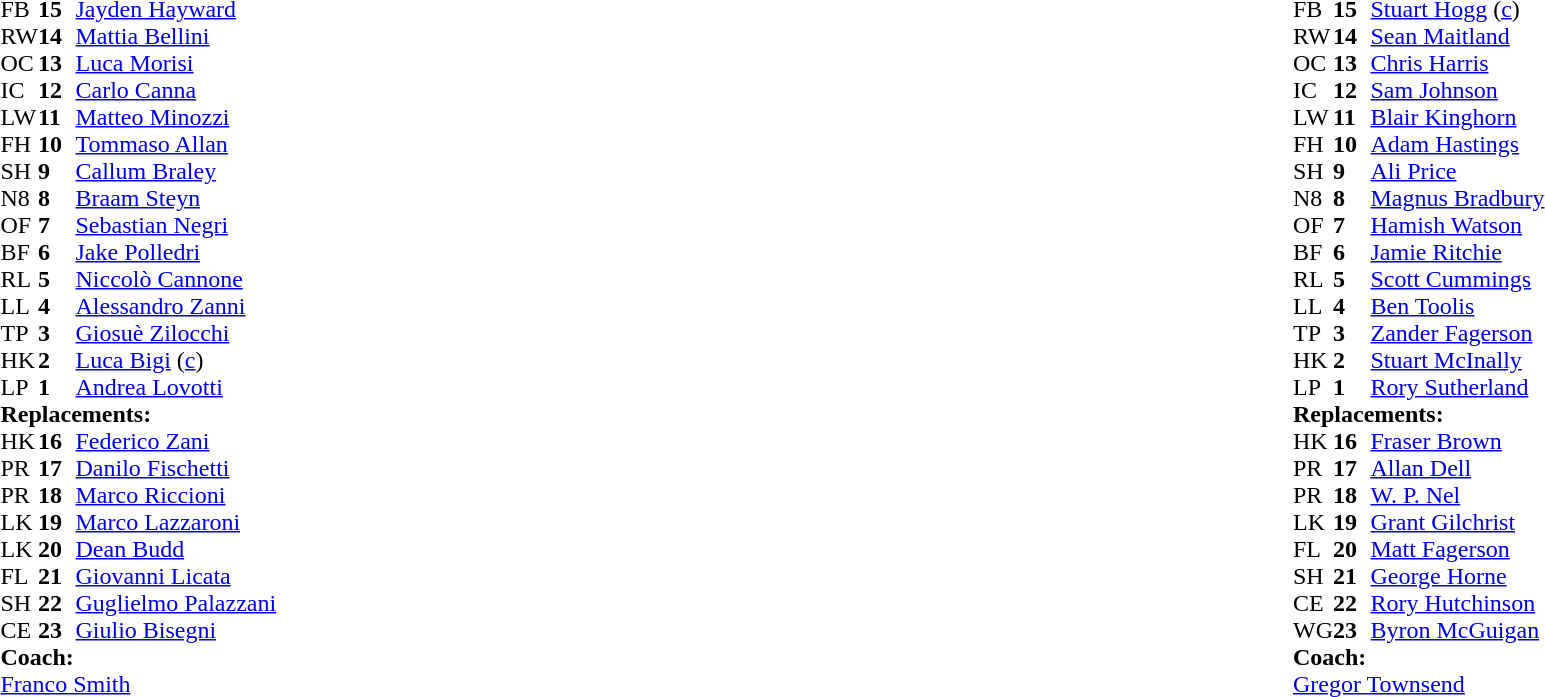<table style="width:100%">
<tr>
<td style="vertical-align:top; width:50%"><br><table cellspacing="0" cellpadding="0">
<tr>
<th width="25"></th>
<th width="25"></th>
</tr>
<tr>
<td>FB</td>
<td><strong>15</strong></td>
<td><a href='#'>Jayden Hayward</a></td>
</tr>
<tr>
<td>RW</td>
<td><strong>14</strong></td>
<td><a href='#'>Mattia Bellini</a></td>
<td></td>
<td></td>
<td></td>
<td></td>
</tr>
<tr>
<td>OC</td>
<td><strong>13</strong></td>
<td><a href='#'>Luca Morisi</a></td>
</tr>
<tr>
<td>IC</td>
<td><strong>12</strong></td>
<td><a href='#'>Carlo Canna</a></td>
</tr>
<tr>
<td>LW</td>
<td><strong>11</strong></td>
<td><a href='#'>Matteo Minozzi</a></td>
<td></td>
<td></td>
<td></td>
</tr>
<tr>
<td>FH</td>
<td><strong>10</strong></td>
<td><a href='#'>Tommaso Allan</a></td>
<td></td>
<td></td>
<td></td>
</tr>
<tr>
<td>SH</td>
<td><strong>9</strong></td>
<td><a href='#'>Callum Braley</a></td>
<td></td>
<td></td>
</tr>
<tr>
<td>N8</td>
<td><strong>8</strong></td>
<td><a href='#'>Braam Steyn</a></td>
</tr>
<tr>
<td>OF</td>
<td><strong>7</strong></td>
<td><a href='#'>Sebastian Negri</a></td>
<td></td>
<td></td>
</tr>
<tr>
<td>BF</td>
<td><strong>6</strong></td>
<td><a href='#'>Jake Polledri</a></td>
</tr>
<tr>
<td>RL</td>
<td><strong>5</strong></td>
<td><a href='#'>Niccolò Cannone</a></td>
<td></td>
<td></td>
</tr>
<tr>
<td>LL</td>
<td><strong>4</strong></td>
<td><a href='#'>Alessandro Zanni</a></td>
<td></td>
<td></td>
</tr>
<tr>
<td>TP</td>
<td><strong>3</strong></td>
<td><a href='#'>Giosuè Zilocchi</a></td>
<td></td>
<td></td>
<td></td>
</tr>
<tr>
<td>HK</td>
<td><strong>2</strong></td>
<td><a href='#'>Luca Bigi</a> (<a href='#'>c</a>)</td>
<td></td>
<td></td>
<td></td>
<td></td>
</tr>
<tr>
<td>LP</td>
<td><strong>1</strong></td>
<td><a href='#'>Andrea Lovotti</a></td>
<td></td>
<td></td>
</tr>
<tr>
<td colspan="4"><strong>Replacements:</strong></td>
</tr>
<tr>
<td>HK</td>
<td><strong>16</strong></td>
<td><a href='#'>Federico Zani</a></td>
<td></td>
<td></td>
</tr>
<tr>
<td>PR</td>
<td><strong>17</strong></td>
<td><a href='#'>Danilo Fischetti</a></td>
<td></td>
<td></td>
</tr>
<tr>
<td>PR</td>
<td><strong>18</strong></td>
<td><a href='#'>Marco Riccioni</a></td>
<td></td>
<td></td>
<td></td>
</tr>
<tr>
<td>LK</td>
<td><strong>19</strong></td>
<td><a href='#'>Marco Lazzaroni</a></td>
<td></td>
<td></td>
</tr>
<tr>
<td>LK</td>
<td><strong>20</strong></td>
<td><a href='#'>Dean Budd</a></td>
<td></td>
<td></td>
</tr>
<tr>
<td>FL</td>
<td><strong>21</strong></td>
<td><a href='#'>Giovanni Licata</a></td>
<td></td>
<td></td>
</tr>
<tr>
<td>SH</td>
<td><strong>22</strong></td>
<td><a href='#'>Guglielmo Palazzani</a></td>
<td></td>
<td></td>
</tr>
<tr>
<td>CE</td>
<td><strong>23</strong></td>
<td><a href='#'>Giulio Bisegni</a></td>
<td></td>
<td></td>
</tr>
<tr>
<td colspan="4"><strong>Coach:</strong></td>
</tr>
<tr>
<td colspan="4"><a href='#'>Franco Smith</a></td>
</tr>
</table>
</td>
<td style="vertical-align:top"></td>
<td style="vertical-align:top; width:50%"><br><table cellspacing="0" cellpadding="0" style="margin:auto">
<tr>
<th width="25"></th>
<th width="25"></th>
</tr>
<tr>
<td>FB</td>
<td><strong>15</strong></td>
<td><a href='#'>Stuart Hogg</a> (<a href='#'>c</a>)</td>
</tr>
<tr>
<td>RW</td>
<td><strong>14</strong></td>
<td><a href='#'>Sean Maitland</a></td>
<td></td>
<td></td>
</tr>
<tr>
<td>OC</td>
<td><strong>13</strong></td>
<td><a href='#'>Chris Harris</a></td>
<td></td>
<td></td>
</tr>
<tr>
<td>IC</td>
<td><strong>12</strong></td>
<td><a href='#'>Sam Johnson</a></td>
</tr>
<tr>
<td>LW</td>
<td><strong>11</strong></td>
<td><a href='#'>Blair Kinghorn</a></td>
</tr>
<tr>
<td>FH</td>
<td><strong>10</strong></td>
<td><a href='#'>Adam Hastings</a></td>
</tr>
<tr>
<td>SH</td>
<td><strong>9</strong></td>
<td><a href='#'>Ali Price</a></td>
<td></td>
<td></td>
</tr>
<tr>
<td>N8</td>
<td><strong>8</strong></td>
<td><a href='#'>Magnus Bradbury</a></td>
<td></td>
<td></td>
</tr>
<tr>
<td>OF</td>
<td><strong>7</strong></td>
<td><a href='#'>Hamish Watson</a></td>
</tr>
<tr>
<td>BF</td>
<td><strong>6</strong></td>
<td><a href='#'>Jamie Ritchie</a></td>
</tr>
<tr>
<td>RL</td>
<td><strong>5</strong></td>
<td><a href='#'>Scott Cummings</a></td>
<td></td>
<td></td>
</tr>
<tr>
<td>LL</td>
<td><strong>4</strong></td>
<td><a href='#'>Ben Toolis</a></td>
</tr>
<tr>
<td>TP</td>
<td><strong>3</strong></td>
<td><a href='#'>Zander Fagerson</a></td>
<td></td>
<td></td>
</tr>
<tr>
<td>HK</td>
<td><strong>2</strong></td>
<td><a href='#'>Stuart McInally</a></td>
<td></td>
<td></td>
</tr>
<tr>
<td>LP</td>
<td><strong>1</strong></td>
<td><a href='#'>Rory Sutherland</a></td>
<td></td>
<td></td>
</tr>
<tr>
<td colspan="4"><strong>Replacements:</strong></td>
</tr>
<tr>
<td>HK</td>
<td><strong>16</strong></td>
<td><a href='#'>Fraser Brown</a></td>
<td></td>
<td></td>
</tr>
<tr>
<td>PR</td>
<td><strong>17</strong></td>
<td><a href='#'>Allan Dell</a></td>
<td></td>
<td></td>
</tr>
<tr>
<td>PR</td>
<td><strong>18</strong></td>
<td><a href='#'>W. P. Nel</a></td>
<td></td>
<td></td>
</tr>
<tr>
<td>LK</td>
<td><strong>19</strong></td>
<td><a href='#'>Grant Gilchrist</a></td>
<td></td>
<td></td>
</tr>
<tr>
<td>FL</td>
<td><strong>20</strong></td>
<td><a href='#'>Matt Fagerson</a></td>
<td></td>
<td></td>
</tr>
<tr>
<td>SH</td>
<td><strong>21</strong></td>
<td><a href='#'>George Horne</a></td>
<td></td>
<td></td>
</tr>
<tr>
<td>CE</td>
<td><strong>22</strong></td>
<td><a href='#'>Rory Hutchinson</a></td>
<td></td>
<td></td>
</tr>
<tr>
<td>WG</td>
<td><strong>23</strong></td>
<td><a href='#'>Byron McGuigan</a></td>
<td></td>
<td></td>
</tr>
<tr>
<td colspan="4"><strong>Coach:</strong></td>
</tr>
<tr>
<td colspan="4"><a href='#'>Gregor Townsend</a></td>
</tr>
</table>
</td>
</tr>
</table>
